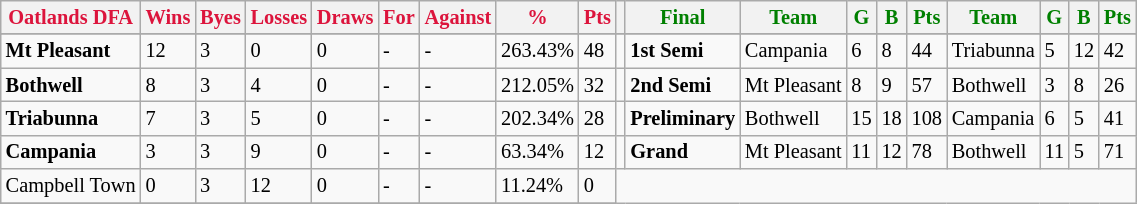<table style="font-size: 85%; text-align: left;" class="wikitable">
<tr>
<th style="color:crimson">Oatlands DFA</th>
<th style="color:crimson">Wins</th>
<th style="color:crimson">Byes</th>
<th style="color:crimson">Losses</th>
<th style="color:crimson">Draws</th>
<th style="color:crimson">For</th>
<th style="color:crimson">Against</th>
<th style="color:crimson">%</th>
<th style="color:crimson">Pts</th>
<th></th>
<th style="color:green">Final</th>
<th style="color:green">Team</th>
<th style="color:green">G</th>
<th style="color:green">B</th>
<th style="color:green">Pts</th>
<th style="color:green">Team</th>
<th style="color:green">G</th>
<th style="color:green">B</th>
<th style="color:green">Pts</th>
</tr>
<tr>
</tr>
<tr>
</tr>
<tr>
<td><strong>	Mt Pleasant	</strong></td>
<td>12</td>
<td>3</td>
<td>0</td>
<td>0</td>
<td>-</td>
<td>-</td>
<td>263.43%</td>
<td>48</td>
<td></td>
<td><strong>1st Semi</strong></td>
<td>Campania</td>
<td>6</td>
<td>8</td>
<td>44</td>
<td>Triabunna</td>
<td>5</td>
<td>12</td>
<td>42</td>
</tr>
<tr>
<td><strong>	Bothwell </strong></td>
<td>8</td>
<td>3</td>
<td>4</td>
<td>0</td>
<td>-</td>
<td>-</td>
<td>212.05%</td>
<td>32</td>
<td></td>
<td><strong>2nd Semi</strong></td>
<td>Mt Pleasant</td>
<td>8</td>
<td>9</td>
<td>57</td>
<td>Bothwell</td>
<td>3</td>
<td>8</td>
<td>26</td>
</tr>
<tr>
<td><strong>	Triabunna	</strong></td>
<td>7</td>
<td>3</td>
<td>5</td>
<td>0</td>
<td>-</td>
<td>-</td>
<td>202.34%</td>
<td>28</td>
<td></td>
<td><strong>Preliminary</strong></td>
<td>Bothwell</td>
<td>15</td>
<td>18</td>
<td>108</td>
<td>Campania</td>
<td>6</td>
<td>5</td>
<td>41</td>
</tr>
<tr>
<td><strong>	Campania	</strong></td>
<td>3</td>
<td>3</td>
<td>9</td>
<td>0</td>
<td>-</td>
<td>-</td>
<td>63.34%</td>
<td>12</td>
<td></td>
<td><strong>Grand</strong></td>
<td>Mt Pleasant</td>
<td>11</td>
<td>12</td>
<td>78</td>
<td>Bothwell</td>
<td>11</td>
<td>5</td>
<td>71</td>
</tr>
<tr>
<td>Campbell Town</td>
<td>0</td>
<td>3</td>
<td>12</td>
<td>0</td>
<td>-</td>
<td>-</td>
<td>11.24%</td>
<td>0</td>
</tr>
<tr>
</tr>
</table>
